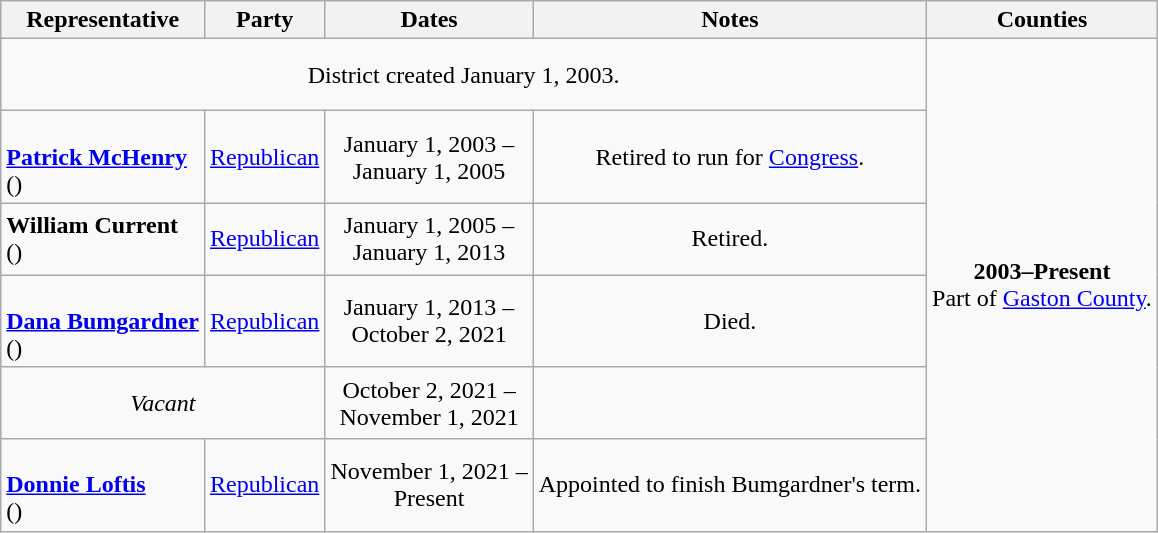<table class=wikitable style="text-align:center">
<tr>
<th>Representative</th>
<th>Party</th>
<th>Dates</th>
<th>Notes</th>
<th>Counties</th>
</tr>
<tr style="height:3em">
<td colspan=4>District created January 1, 2003.</td>
<td rowspan=6><strong>2003–Present</strong> <br> Part of <a href='#'>Gaston County</a>.</td>
</tr>
<tr style="height:3em">
<td align=left><br><strong><a href='#'>Patrick McHenry</a></strong><br>()</td>
<td><a href='#'>Republican</a></td>
<td nowrap>January 1, 2003 – <br> January 1, 2005</td>
<td>Retired to run for <a href='#'>Congress</a>.</td>
</tr>
<tr style="height:3em">
<td align=left><strong>William Current</strong><br>()</td>
<td><a href='#'>Republican</a></td>
<td nowrap>January 1, 2005 – <br> January 1, 2013</td>
<td>Retired.</td>
</tr>
<tr style="height:3em">
<td align=left><br><strong><a href='#'>Dana Bumgardner</a></strong><br>()</td>
<td><a href='#'>Republican</a></td>
<td nowrap>January 1, 2013 – <br> October 2, 2021</td>
<td>Died.</td>
</tr>
<tr style="height:3em">
<td colspan=2><em>Vacant</em></td>
<td nowrap>October 2, 2021 – <br> November 1, 2021</td>
<td></td>
</tr>
<tr style="height:3em">
<td align=left><br><strong><a href='#'>Donnie Loftis</a></strong><br>()</td>
<td><a href='#'>Republican</a></td>
<td nowrap>November 1, 2021 – <br> Present</td>
<td>Appointed to finish Bumgardner's term.</td>
</tr>
</table>
